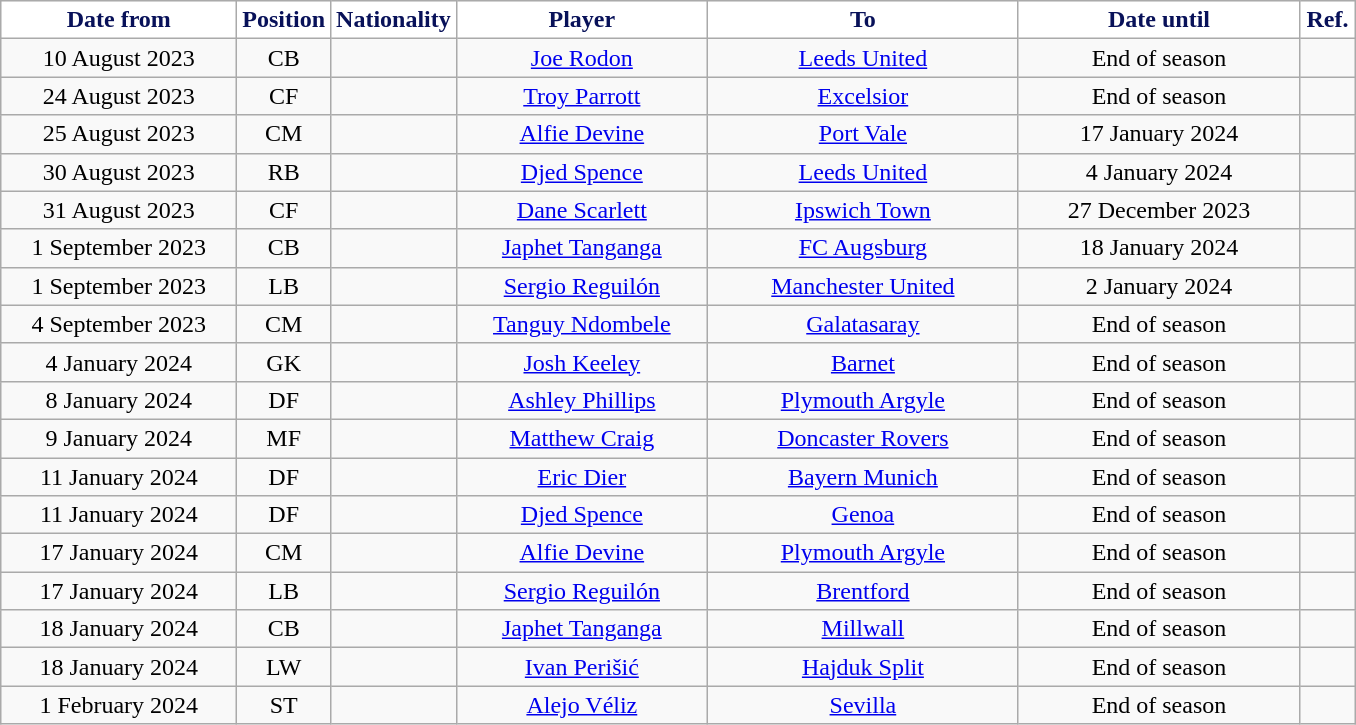<table class="wikitable" style="text-align:center">
<tr>
<th style="background:#FFFFFF; color:#081159; width:150px;">Date from</th>
<th style="background:#FFFFFF; color:#081159; width:50px;">Position</th>
<th style="background:#FFFFFF; color:#081159; width:50px;">Nationality</th>
<th style="background:#FFFFFF; color:#081159; width:160px;">Player</th>
<th style="background:#FFFFFF; color:#081159; width:200px;">To</th>
<th style="background:#FFFFFF; color:#081159; width:180px;">Date until</th>
<th style="background:#FFFFFF; color:#081159; width:30px;">Ref.</th>
</tr>
<tr>
<td>10 August 2023</td>
<td>CB</td>
<td></td>
<td><a href='#'>Joe Rodon</a></td>
<td> <a href='#'>Leeds United</a></td>
<td>End of season</td>
<td></td>
</tr>
<tr>
<td>24 August 2023</td>
<td>CF</td>
<td></td>
<td><a href='#'>Troy Parrott</a></td>
<td> <a href='#'>Excelsior</a></td>
<td>End of season</td>
<td></td>
</tr>
<tr>
<td>25 August 2023</td>
<td>CM</td>
<td></td>
<td><a href='#'>Alfie Devine</a></td>
<td> <a href='#'>Port Vale</a></td>
<td>17 January 2024</td>
<td></td>
</tr>
<tr>
<td>30 August 2023</td>
<td>RB</td>
<td></td>
<td><a href='#'>Djed Spence</a></td>
<td> <a href='#'>Leeds United</a></td>
<td>4 January 2024</td>
<td></td>
</tr>
<tr>
<td>31 August 2023</td>
<td>CF</td>
<td></td>
<td><a href='#'>Dane Scarlett</a></td>
<td> <a href='#'>Ipswich Town</a></td>
<td>27 December 2023</td>
<td></td>
</tr>
<tr>
<td>1 September 2023</td>
<td>CB</td>
<td></td>
<td><a href='#'>Japhet Tanganga</a></td>
<td> <a href='#'>FC Augsburg</a></td>
<td>18 January 2024</td>
<td></td>
</tr>
<tr>
<td>1 September 2023</td>
<td>LB</td>
<td></td>
<td><a href='#'>Sergio Reguilón</a></td>
<td> <a href='#'>Manchester United</a></td>
<td>2 January 2024</td>
<td></td>
</tr>
<tr>
<td>4 September 2023</td>
<td>CM</td>
<td></td>
<td><a href='#'>Tanguy Ndombele</a></td>
<td> <a href='#'>Galatasaray</a></td>
<td>End of season</td>
<td></td>
</tr>
<tr>
<td>4 January 2024</td>
<td>GK</td>
<td></td>
<td><a href='#'>Josh Keeley</a></td>
<td> <a href='#'>Barnet</a></td>
<td>End of season</td>
<td></td>
</tr>
<tr>
<td>8 January 2024</td>
<td>DF</td>
<td></td>
<td><a href='#'>Ashley Phillips</a></td>
<td> <a href='#'>Plymouth Argyle</a></td>
<td>End of season</td>
<td></td>
</tr>
<tr>
<td>9 January 2024</td>
<td>MF</td>
<td></td>
<td><a href='#'>Matthew Craig</a></td>
<td> <a href='#'>Doncaster Rovers</a></td>
<td>End of season</td>
<td></td>
</tr>
<tr>
<td>11 January 2024</td>
<td>DF</td>
<td></td>
<td><a href='#'>Eric Dier</a></td>
<td> <a href='#'>Bayern Munich</a></td>
<td>End of season</td>
<td></td>
</tr>
<tr>
<td>11 January 2024</td>
<td>DF</td>
<td></td>
<td><a href='#'>Djed Spence</a></td>
<td> <a href='#'>Genoa</a></td>
<td>End of season</td>
<td></td>
</tr>
<tr>
<td>17 January 2024</td>
<td>CM</td>
<td></td>
<td><a href='#'>Alfie Devine</a></td>
<td> <a href='#'>Plymouth Argyle</a></td>
<td>End of season</td>
<td></td>
</tr>
<tr>
<td>17 January 2024</td>
<td>LB</td>
<td></td>
<td><a href='#'>Sergio Reguilón</a></td>
<td> <a href='#'>Brentford</a></td>
<td>End of season</td>
<td></td>
</tr>
<tr>
<td>18 January 2024</td>
<td>CB</td>
<td></td>
<td><a href='#'>Japhet Tanganga</a></td>
<td> <a href='#'>Millwall</a></td>
<td>End of season</td>
<td></td>
</tr>
<tr>
<td>18 January 2024</td>
<td>LW</td>
<td></td>
<td><a href='#'>Ivan Perišić</a></td>
<td> <a href='#'>Hajduk Split</a></td>
<td>End of season</td>
<td></td>
</tr>
<tr>
<td>1 February 2024</td>
<td>ST</td>
<td></td>
<td><a href='#'>Alejo Véliz</a></td>
<td> <a href='#'>Sevilla</a></td>
<td>End of season</td>
<td></td>
</tr>
</table>
